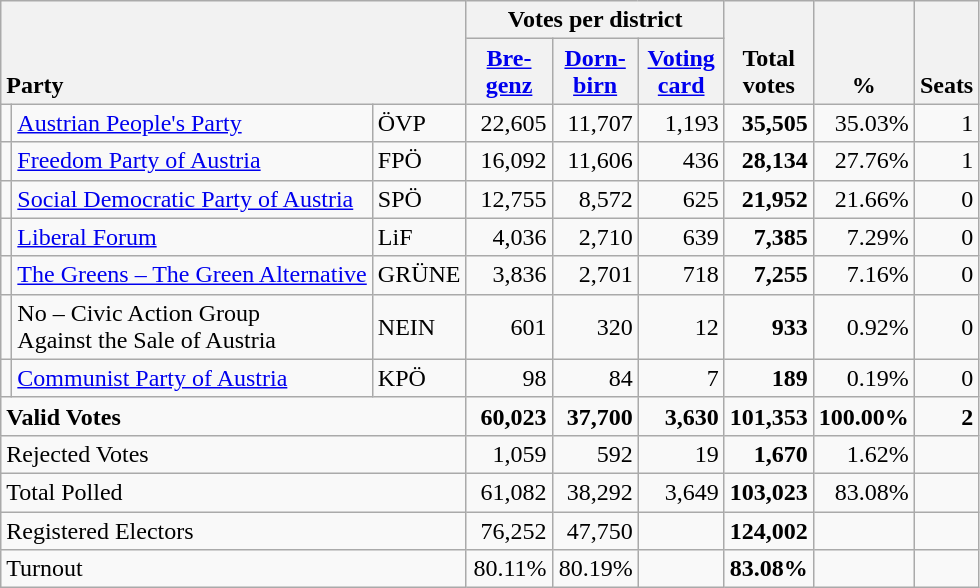<table class="wikitable" border="1" style="text-align:right;">
<tr>
<th style="text-align:left;" valign=bottom rowspan=2 colspan=3>Party</th>
<th colspan=3>Votes per district</th>
<th align=center valign=bottom rowspan=2 width="50">Total<br>votes</th>
<th align=center valign=bottom rowspan=2 width="50">%</th>
<th align=center valign=bottom rowspan=2>Seats</th>
</tr>
<tr>
<th align=center valign=bottom width="50"><a href='#'>Bre-<br>genz</a></th>
<th align=center valign=bottom width="50"><a href='#'>Dorn-<br>birn</a></th>
<th align=center valign=bottom width="50"><a href='#'>Voting<br>card</a></th>
</tr>
<tr>
<td></td>
<td align=left><a href='#'>Austrian People's Party</a></td>
<td align=left>ÖVP</td>
<td>22,605</td>
<td>11,707</td>
<td>1,193</td>
<td><strong>35,505</strong></td>
<td>35.03%</td>
<td>1</td>
</tr>
<tr>
<td></td>
<td align=left><a href='#'>Freedom Party of Austria</a></td>
<td align=left>FPÖ</td>
<td>16,092</td>
<td>11,606</td>
<td>436</td>
<td><strong>28,134</strong></td>
<td>27.76%</td>
<td>1</td>
</tr>
<tr>
<td></td>
<td align=left><a href='#'>Social Democratic Party of Austria</a></td>
<td align=left>SPÖ</td>
<td>12,755</td>
<td>8,572</td>
<td>625</td>
<td><strong>21,952</strong></td>
<td>21.66%</td>
<td>0</td>
</tr>
<tr>
<td></td>
<td align=left><a href='#'>Liberal Forum</a></td>
<td align=left>LiF</td>
<td>4,036</td>
<td>2,710</td>
<td>639</td>
<td><strong>7,385</strong></td>
<td>7.29%</td>
<td>0</td>
</tr>
<tr>
<td></td>
<td align=left style="white-space: nowrap;"><a href='#'>The Greens – The Green Alternative</a></td>
<td align=left>GRÜNE</td>
<td>3,836</td>
<td>2,701</td>
<td>718</td>
<td><strong>7,255</strong></td>
<td>7.16%</td>
<td>0</td>
</tr>
<tr>
<td></td>
<td align=left>No – Civic Action Group<br>Against the Sale of Austria</td>
<td align=left>NEIN</td>
<td>601</td>
<td>320</td>
<td>12</td>
<td><strong>933</strong></td>
<td>0.92%</td>
<td>0</td>
</tr>
<tr>
<td></td>
<td align=left><a href='#'>Communist Party of Austria</a></td>
<td align=left>KPÖ</td>
<td>98</td>
<td>84</td>
<td>7</td>
<td><strong>189</strong></td>
<td>0.19%</td>
<td>0</td>
</tr>
<tr style="font-weight:bold">
<td align=left colspan=3>Valid Votes</td>
<td>60,023</td>
<td>37,700</td>
<td>3,630</td>
<td>101,353</td>
<td>100.00%</td>
<td>2</td>
</tr>
<tr>
<td align=left colspan=3>Rejected Votes</td>
<td>1,059</td>
<td>592</td>
<td>19</td>
<td><strong>1,670</strong></td>
<td>1.62%</td>
<td></td>
</tr>
<tr>
<td align=left colspan=3>Total Polled</td>
<td>61,082</td>
<td>38,292</td>
<td>3,649</td>
<td><strong>103,023</strong></td>
<td>83.08%</td>
<td></td>
</tr>
<tr>
<td align=left colspan=3>Registered Electors</td>
<td>76,252</td>
<td>47,750</td>
<td></td>
<td><strong>124,002</strong></td>
<td></td>
<td></td>
</tr>
<tr>
<td align=left colspan=3>Turnout</td>
<td>80.11%</td>
<td>80.19%</td>
<td></td>
<td><strong>83.08%</strong></td>
<td></td>
<td></td>
</tr>
</table>
